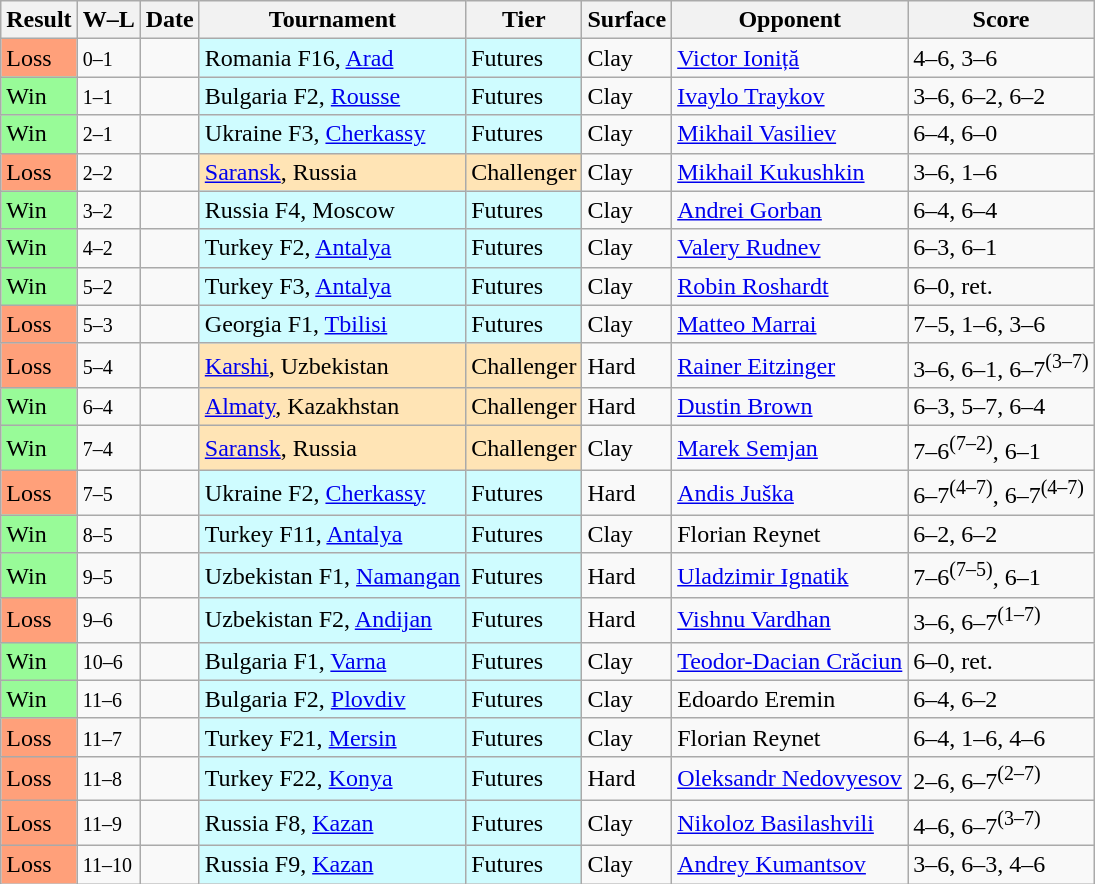<table class="sortable wikitable">
<tr>
<th>Result</th>
<th class="unsortable">W–L</th>
<th>Date</th>
<th>Tournament</th>
<th>Tier</th>
<th>Surface</th>
<th>Opponent</th>
<th class="unsortable">Score</th>
</tr>
<tr>
<td style="background:#ffa07a;">Loss</td>
<td><small>0–1</small></td>
<td></td>
<td style="background:#cffcff;">Romania F16, <a href='#'>Arad</a></td>
<td style="background:#cffcff;">Futures</td>
<td>Clay</td>
<td> <a href='#'>Victor Ioniță</a></td>
<td>4–6, 3–6</td>
</tr>
<tr>
<td style="background:#98fb98;">Win</td>
<td><small>1–1</small></td>
<td></td>
<td style="background:#cffcff;">Bulgaria F2, <a href='#'>Rousse</a></td>
<td style="background:#cffcff;">Futures</td>
<td>Clay</td>
<td> <a href='#'>Ivaylo Traykov</a></td>
<td>3–6, 6–2, 6–2</td>
</tr>
<tr>
<td style="background:#98fb98;">Win</td>
<td><small>2–1</small></td>
<td></td>
<td style="background:#cffcff;">Ukraine F3, <a href='#'>Cherkassy</a></td>
<td style="background:#cffcff;">Futures</td>
<td>Clay</td>
<td> <a href='#'>Mikhail Vasiliev</a></td>
<td>6–4, 6–0</td>
</tr>
<tr>
<td style="background:#ffa07a;">Loss</td>
<td><small>2–2</small></td>
<td></td>
<td style="background:moccasin;"><a href='#'>Saransk</a>, Russia</td>
<td style="background:moccasin;">Challenger</td>
<td>Clay</td>
<td> <a href='#'>Mikhail Kukushkin</a></td>
<td>3–6, 1–6</td>
</tr>
<tr>
<td style="background:#98fb98;">Win</td>
<td><small>3–2</small></td>
<td></td>
<td style="background:#cffcff;">Russia F4, Moscow</td>
<td style="background:#cffcff;">Futures</td>
<td>Clay</td>
<td> <a href='#'>Andrei Gorban</a></td>
<td>6–4, 6–4</td>
</tr>
<tr>
<td style="background:#98fb98;">Win</td>
<td><small>4–2</small></td>
<td></td>
<td style="background:#cffcff;">Turkey F2, <a href='#'>Antalya</a></td>
<td style="background:#cffcff;">Futures</td>
<td>Clay</td>
<td> <a href='#'>Valery Rudnev</a></td>
<td>6–3, 6–1</td>
</tr>
<tr>
<td style="background:#98fb98;">Win</td>
<td><small>5–2</small></td>
<td></td>
<td style="background:#cffcff;">Turkey F3, <a href='#'>Antalya</a></td>
<td style="background:#cffcff;">Futures</td>
<td>Clay</td>
<td> <a href='#'>Robin Roshardt</a></td>
<td>6–0, ret.</td>
</tr>
<tr>
<td style="background:#ffa07a;">Loss</td>
<td><small>5–3</small></td>
<td></td>
<td style="background:#cffcff;">Georgia F1, <a href='#'>Tbilisi</a></td>
<td style="background:#cffcff;">Futures</td>
<td>Clay</td>
<td> <a href='#'>Matteo Marrai</a></td>
<td>7–5, 1–6, 3–6</td>
</tr>
<tr>
<td style="background:#ffa07a;">Loss</td>
<td><small>5–4</small></td>
<td></td>
<td style="background:moccasin;"><a href='#'>Karshi</a>, Uzbekistan</td>
<td style="background:moccasin;">Challenger</td>
<td>Hard</td>
<td> <a href='#'>Rainer Eitzinger</a></td>
<td>3–6, 6–1, 6–7<sup>(3–7)</sup></td>
</tr>
<tr>
<td style="background:#98fb98;">Win</td>
<td><small>6–4</small></td>
<td></td>
<td style="background:moccasin;"><a href='#'>Almaty</a>, Kazakhstan</td>
<td style="background:moccasin;">Challenger</td>
<td>Hard</td>
<td> <a href='#'>Dustin Brown</a></td>
<td>6–3, 5–7, 6–4</td>
</tr>
<tr>
<td style="background:#98fb98;">Win</td>
<td><small>7–4</small></td>
<td></td>
<td style="background:moccasin;"><a href='#'>Saransk</a>, Russia</td>
<td style="background:moccasin;">Challenger</td>
<td>Clay</td>
<td> <a href='#'>Marek Semjan</a></td>
<td>7–6<sup>(7–2)</sup>, 6–1</td>
</tr>
<tr>
<td style="background:#ffa07a;">Loss</td>
<td><small>7–5</small></td>
<td></td>
<td style="background:#cffcff;">Ukraine F2, <a href='#'>Cherkassy</a></td>
<td style="background:#cffcff;">Futures</td>
<td>Hard</td>
<td> <a href='#'>Andis Juška</a></td>
<td>6–7<sup>(4–7)</sup>, 6–7<sup>(4–7)</sup></td>
</tr>
<tr>
<td style="background:#98fb98;">Win</td>
<td><small>8–5</small></td>
<td></td>
<td style="background:#cffcff;">Turkey F11, <a href='#'>Antalya</a></td>
<td style="background:#cffcff;">Futures</td>
<td>Clay</td>
<td> Florian Reynet</td>
<td>6–2, 6–2</td>
</tr>
<tr>
<td style="background:#98fb98;">Win</td>
<td><small>9–5</small></td>
<td></td>
<td style="background:#cffcff;">Uzbekistan F1, <a href='#'>Namangan</a></td>
<td style="background:#cffcff;">Futures</td>
<td>Hard</td>
<td> <a href='#'>Uladzimir Ignatik</a></td>
<td>7–6<sup>(7–5)</sup>, 6–1</td>
</tr>
<tr>
<td style="background:#ffa07a;">Loss</td>
<td><small>9–6</small></td>
<td></td>
<td style="background:#cffcff;">Uzbekistan F2, <a href='#'>Andijan</a></td>
<td style="background:#cffcff;">Futures</td>
<td>Hard</td>
<td> <a href='#'>Vishnu Vardhan</a></td>
<td>3–6, 6–7<sup>(1–7)</sup></td>
</tr>
<tr>
<td style="background:#98fb98;">Win</td>
<td><small>10–6</small></td>
<td></td>
<td style="background:#cffcff;">Bulgaria F1, <a href='#'>Varna</a></td>
<td style="background:#cffcff;">Futures</td>
<td>Clay</td>
<td> <a href='#'>Teodor-Dacian Crăciun</a></td>
<td>6–0, ret.</td>
</tr>
<tr>
<td style="background:#98fb98;">Win</td>
<td><small>11–6</small></td>
<td></td>
<td style="background:#cffcff;">Bulgaria F2, <a href='#'>Plovdiv</a></td>
<td style="background:#cffcff;">Futures</td>
<td>Clay</td>
<td> Edoardo Eremin</td>
<td>6–4, 6–2</td>
</tr>
<tr>
<td style="background:#ffa07a;">Loss</td>
<td><small>11–7</small></td>
<td></td>
<td style="background:#cffcff;">Turkey F21, <a href='#'>Mersin</a></td>
<td style="background:#cffcff;">Futures</td>
<td>Clay</td>
<td> Florian Reynet</td>
<td>6–4, 1–6, 4–6</td>
</tr>
<tr>
<td style="background:#ffa07a;">Loss</td>
<td><small>11–8</small></td>
<td></td>
<td style="background:#cffcff;">Turkey F22, <a href='#'>Konya</a></td>
<td style="background:#cffcff;">Futures</td>
<td>Hard</td>
<td> <a href='#'>Oleksandr Nedovyesov</a></td>
<td>2–6, 6–7<sup>(2–7)</sup></td>
</tr>
<tr>
<td style="background:#ffa07a;">Loss</td>
<td><small>11–9</small></td>
<td></td>
<td style="background:#cffcff;">Russia F8, <a href='#'>Kazan</a></td>
<td style="background:#cffcff;">Futures</td>
<td>Clay</td>
<td> <a href='#'>Nikoloz Basilashvili</a></td>
<td>4–6, 6–7<sup>(3–7)</sup></td>
</tr>
<tr>
<td style="background:#ffa07a;">Loss</td>
<td><small>11–10</small></td>
<td></td>
<td style="background:#cffcff;">Russia F9, <a href='#'>Kazan</a></td>
<td style="background:#cffcff;">Futures</td>
<td>Clay</td>
<td> <a href='#'>Andrey Kumantsov</a></td>
<td>3–6, 6–3, 4–6</td>
</tr>
</table>
